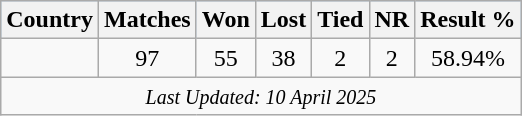<table class="wikitable plainrowheaders sortable"  style="text-align:center;">
<tr style="background:#9cf;">
<th>Country</th>
<th scope="col">Matches</th>
<th scope="col">Won</th>
<th scope="col">Lost</th>
<th scope="col">Tied</th>
<th scope="col">NR</th>
<th scope="col">Result %</th>
</tr>
<tr>
<td></td>
<td>97</td>
<td>55</td>
<td>38</td>
<td>2</td>
<td>2</td>
<td>58.94%</td>
</tr>
<tr>
<td colspan="7"><small><em>Last Updated: 10 April 2025</em></small></td>
</tr>
</table>
